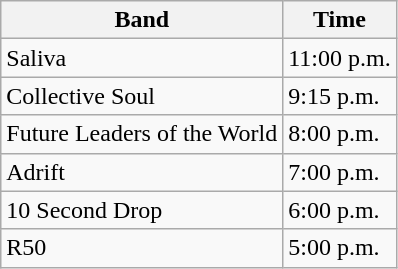<table class="wikitable">
<tr>
<th>Band</th>
<th>Time</th>
</tr>
<tr>
<td>Saliva</td>
<td>11:00 p.m.</td>
</tr>
<tr>
<td>Collective Soul</td>
<td>9:15 p.m.</td>
</tr>
<tr>
<td>Future Leaders of the World</td>
<td>8:00 p.m.</td>
</tr>
<tr>
<td>Adrift</td>
<td>7:00 p.m.</td>
</tr>
<tr>
<td>10 Second Drop</td>
<td>6:00 p.m.</td>
</tr>
<tr>
<td>R50</td>
<td>5:00 p.m.</td>
</tr>
</table>
